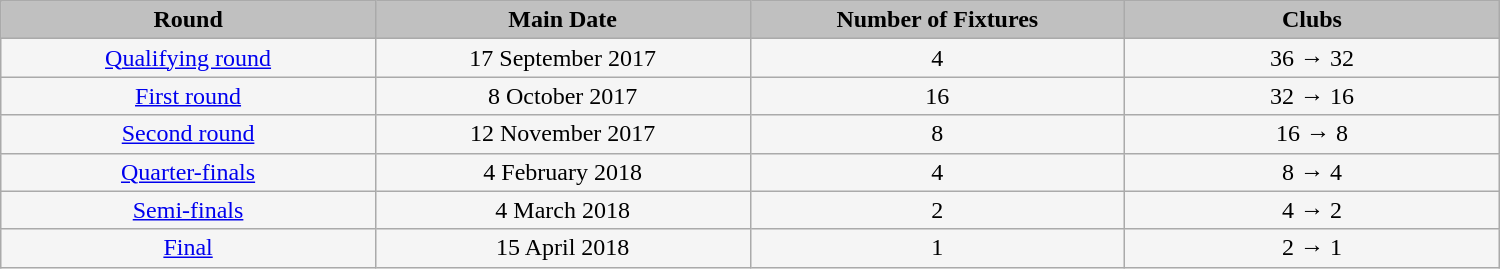<table class="wikitable" style="width: 1000px; background:WhiteSmoke; text-align:center; font-size:100%">
<tr>
<td scope="col" style="width: 25%; background:silver;"><strong>Round</strong></td>
<td scope="col" style="width: 25%; background:silver;"><strong>Main Date</strong></td>
<td scope="col" style="width: 25%; background:silver;"><strong>Number of Fixtures</strong></td>
<td scope="col" style="width: 25%; background:silver;"><strong>Clubs</strong></td>
</tr>
<tr>
<td><a href='#'>Qualifying round</a></td>
<td>17 September 2017</td>
<td>4</td>
<td>36 → 32</td>
</tr>
<tr>
<td><a href='#'>First round</a></td>
<td>8 October 2017</td>
<td>16</td>
<td>32 → 16</td>
</tr>
<tr>
<td><a href='#'>Second round</a></td>
<td>12 November 2017</td>
<td>8</td>
<td>16 → 8</td>
</tr>
<tr>
<td><a href='#'>Quarter-finals</a></td>
<td>4 February 2018</td>
<td>4</td>
<td>8 → 4</td>
</tr>
<tr>
<td><a href='#'>Semi-finals</a></td>
<td>4 March 2018</td>
<td>2</td>
<td>4 → 2</td>
</tr>
<tr>
<td><a href='#'>Final</a></td>
<td>15 April 2018</td>
<td>1</td>
<td>2 → 1</td>
</tr>
</table>
